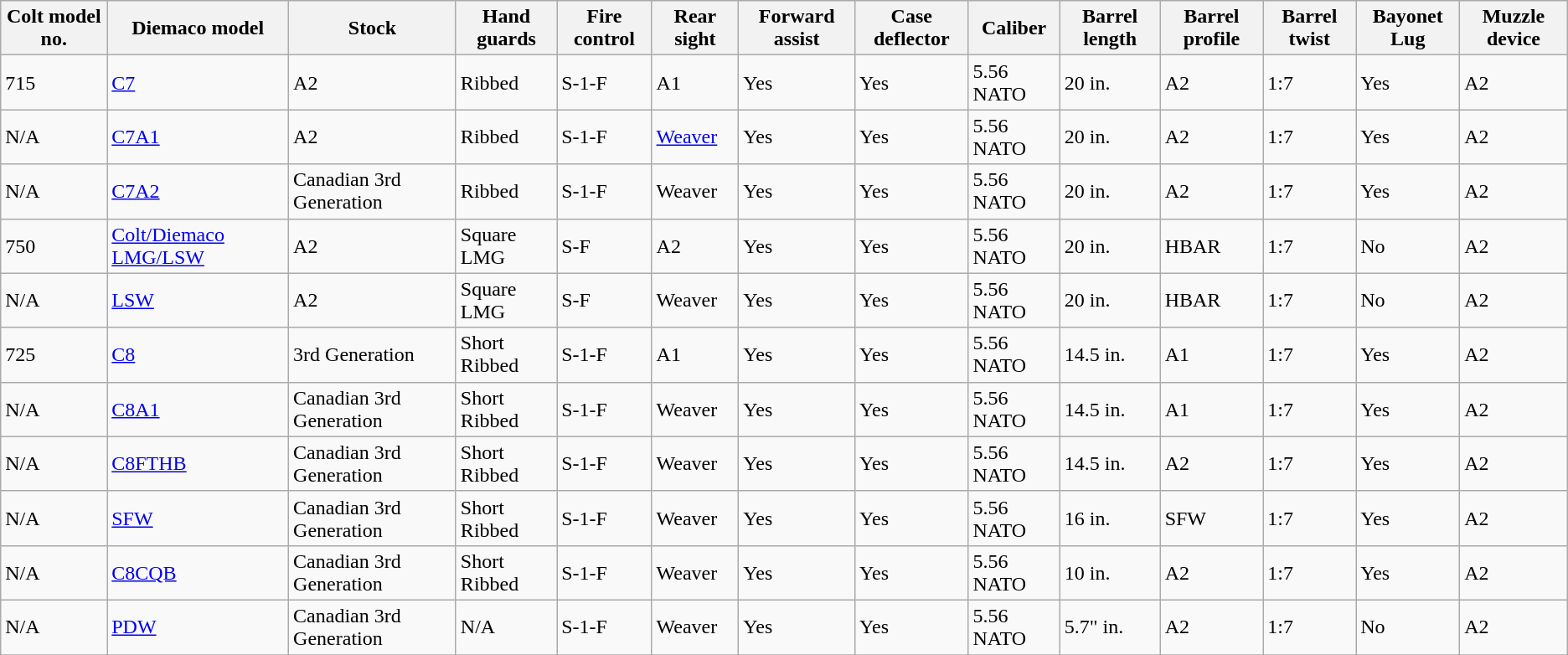<table class="wikitable">
<tr>
<th>Colt model no.</th>
<th>Diemaco model</th>
<th>Stock</th>
<th>Hand guards</th>
<th>Fire control</th>
<th>Rear sight</th>
<th>Forward assist</th>
<th>Case deflector</th>
<th>Caliber</th>
<th>Barrel length</th>
<th>Barrel profile</th>
<th>Barrel twist</th>
<th>Bayonet Lug</th>
<th>Muzzle device</th>
</tr>
<tr>
<td>715</td>
<td><a href='#'>C7</a></td>
<td>A2</td>
<td>Ribbed</td>
<td>S-1-F</td>
<td>A1</td>
<td>Yes</td>
<td>Yes</td>
<td>5.56 NATO</td>
<td>20 in.</td>
<td>A2</td>
<td>1:7</td>
<td>Yes</td>
<td>A2</td>
</tr>
<tr>
<td>N/A</td>
<td><a href='#'>C7A1</a></td>
<td>A2</td>
<td>Ribbed</td>
<td>S-1-F</td>
<td><a href='#'>Weaver</a></td>
<td>Yes</td>
<td>Yes</td>
<td>5.56 NATO</td>
<td>20 in.</td>
<td>A2</td>
<td>1:7</td>
<td>Yes</td>
<td>A2</td>
</tr>
<tr>
<td>N/A</td>
<td><a href='#'>C7A2</a></td>
<td>Canadian 3rd Generation</td>
<td>Ribbed</td>
<td>S-1-F</td>
<td>Weaver</td>
<td>Yes</td>
<td>Yes</td>
<td>5.56 NATO</td>
<td>20 in.</td>
<td>A2</td>
<td>1:7</td>
<td>Yes</td>
<td>A2</td>
</tr>
<tr>
<td>750</td>
<td><a href='#'>Colt/Diemaco LMG/LSW</a></td>
<td>A2</td>
<td>Square LMG</td>
<td>S-F</td>
<td>A2</td>
<td>Yes</td>
<td>Yes</td>
<td>5.56 NATO</td>
<td>20 in.</td>
<td>HBAR</td>
<td>1:7</td>
<td>No</td>
<td>A2</td>
</tr>
<tr>
<td>N/A</td>
<td><a href='#'>LSW</a></td>
<td>A2</td>
<td>Square LMG</td>
<td>S-F</td>
<td>Weaver</td>
<td>Yes</td>
<td>Yes</td>
<td>5.56 NATO</td>
<td>20 in.</td>
<td>HBAR</td>
<td>1:7</td>
<td>No</td>
<td>A2</td>
</tr>
<tr>
<td>725</td>
<td><a href='#'>C8</a></td>
<td>3rd Generation</td>
<td>Short Ribbed</td>
<td>S-1-F</td>
<td>A1</td>
<td>Yes</td>
<td>Yes</td>
<td>5.56 NATO</td>
<td>14.5 in.</td>
<td>A1</td>
<td>1:7</td>
<td>Yes</td>
<td>A2</td>
</tr>
<tr>
<td>N/A</td>
<td><a href='#'>C8A1</a></td>
<td>Canadian 3rd Generation</td>
<td>Short Ribbed</td>
<td>S-1-F</td>
<td>Weaver</td>
<td>Yes</td>
<td>Yes</td>
<td>5.56 NATO</td>
<td>14.5 in.</td>
<td>A1</td>
<td>1:7</td>
<td>Yes</td>
<td>A2</td>
</tr>
<tr>
<td>N/A</td>
<td><a href='#'>C8FTHB</a></td>
<td>Canadian 3rd Generation</td>
<td>Short Ribbed</td>
<td>S-1-F</td>
<td>Weaver</td>
<td>Yes</td>
<td>Yes</td>
<td>5.56 NATO</td>
<td>14.5 in.</td>
<td>A2</td>
<td>1:7</td>
<td>Yes</td>
<td>A2</td>
</tr>
<tr>
<td>N/A</td>
<td><a href='#'>SFW</a></td>
<td>Canadian 3rd Generation</td>
<td>Short Ribbed</td>
<td>S-1-F</td>
<td>Weaver</td>
<td>Yes</td>
<td>Yes</td>
<td>5.56 NATO</td>
<td>16 in.</td>
<td>SFW</td>
<td>1:7</td>
<td>Yes</td>
<td>A2</td>
</tr>
<tr>
<td>N/A</td>
<td><a href='#'>C8CQB</a></td>
<td>Canadian 3rd Generation</td>
<td>Short Ribbed</td>
<td>S-1-F</td>
<td>Weaver</td>
<td>Yes</td>
<td>Yes</td>
<td>5.56 NATO</td>
<td>10 in.</td>
<td>A2</td>
<td>1:7</td>
<td>Yes</td>
<td>A2</td>
</tr>
<tr>
<td>N/A</td>
<td><a href='#'>PDW</a></td>
<td>Canadian 3rd Generation</td>
<td>N/A</td>
<td>S-1-F</td>
<td>Weaver</td>
<td>Yes</td>
<td>Yes</td>
<td>5.56 NATO</td>
<td>5.7" in.</td>
<td>A2</td>
<td>1:7</td>
<td>No</td>
<td>A2</td>
</tr>
<tr>
</tr>
</table>
